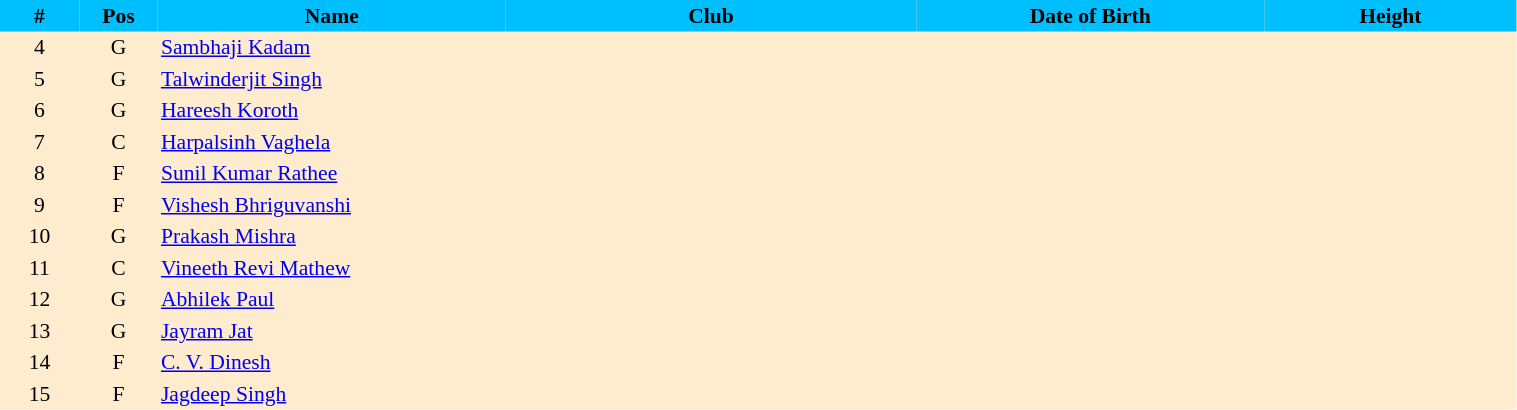<table border=0 cellpadding=2 cellspacing=0  |- bgcolor=#FFECCE style="text-align:center; font-size:90%;" width=80%>
<tr bgcolor=#00BFFF>
<th width=5%>#</th>
<th width=5%>Pos</th>
<th width=22%>Name</th>
<th width=26%>Club</th>
<th width=22%>Date of Birth</th>
<th width=16%>Height</th>
</tr>
<tr>
<td>4</td>
<td>G</td>
<td align=left><a href='#'>Sambhaji Kadam</a></td>
<td align=left></td>
<td align=left></td>
<td></td>
</tr>
<tr>
<td>5</td>
<td>G</td>
<td align=left><a href='#'>Talwinderjit Singh</a></td>
<td align=left></td>
<td align=left></td>
<td></td>
</tr>
<tr>
<td>6</td>
<td>G</td>
<td align=left><a href='#'>Hareesh Koroth</a></td>
<td align=left></td>
<td align=left></td>
<td></td>
</tr>
<tr>
<td>7</td>
<td>C</td>
<td align=left><a href='#'>Harpalsinh Vaghela</a></td>
<td align=left></td>
<td align=left></td>
<td></td>
</tr>
<tr>
<td>8</td>
<td>F</td>
<td align=left><a href='#'>Sunil Kumar Rathee</a></td>
<td align=left></td>
<td align=left></td>
<td></td>
</tr>
<tr>
<td>9</td>
<td>F</td>
<td align=left><a href='#'>Vishesh Bhriguvanshi</a></td>
<td align=left></td>
<td align=left></td>
<td></td>
</tr>
<tr>
<td>10</td>
<td>G</td>
<td align=left><a href='#'>Prakash Mishra</a></td>
<td align=left></td>
<td align=left></td>
<td></td>
</tr>
<tr>
<td>11</td>
<td>C</td>
<td align=left><a href='#'>Vineeth Revi Mathew</a></td>
<td align=left></td>
<td align=left></td>
<td></td>
</tr>
<tr>
<td>12</td>
<td>G</td>
<td align=left><a href='#'>Abhilek Paul</a></td>
<td align=left></td>
<td align=left></td>
<td></td>
</tr>
<tr>
<td>13</td>
<td>G</td>
<td align=left><a href='#'>Jayram Jat</a></td>
<td align=left></td>
<td align=left></td>
<td></td>
</tr>
<tr>
<td>14</td>
<td>F</td>
<td align=left><a href='#'>C. V. Dinesh</a></td>
<td align=left></td>
<td align=left></td>
<td></td>
</tr>
<tr>
<td>15</td>
<td>F</td>
<td align=left><a href='#'>Jagdeep Singh</a></td>
<td align=left></td>
<td align=left></td>
<td></td>
</tr>
</table>
